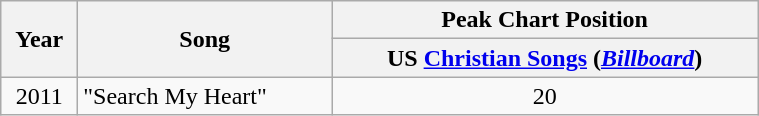<table class="wikitable" width="40%" style="text-align:center">
<tr>
<th scope="col" rowspan="2"><strong>Year</strong></th>
<th scope="col" rowspan="2"><strong>Song</strong></th>
<th scope="col" colspan="1"><strong>Peak Chart Position</strong></th>
</tr>
<tr>
<th>US <a href='#'>Christian Songs</a> (<em><a href='#'>Billboard</a></em>)</th>
</tr>
<tr>
<td>2011</td>
<td style="text-align:left">"Search My Heart"</td>
<td>20</td>
</tr>
</table>
